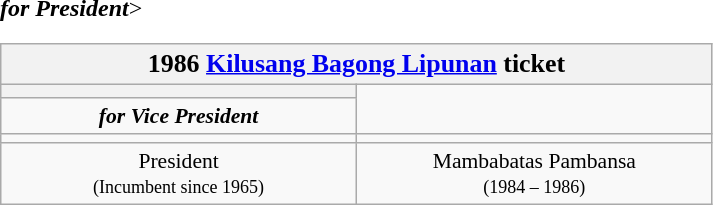<table class=wikitable style="font-size:90%; text-align:center">
<tr>
<th colspan=2><big>1986 <a href='#'>Kilusang Bagong Lipunan</a> ticket</big></th>
</tr>
<tr>
<th style="width:3em; font-size:135%; background:></th>
<th style="width:3em; font-size:135%; background:></th>
</tr>
<tr style="color:#000; font-size:100%; background:#>
<td style="width:200px;"><strong><em>for President</em></strong></td>
<td style="width:200px;"><strong><em>for Vice President</em></strong></td>
</tr>
<tr <--Do not add a generic image here, that would be forbidden under WP:IPH-->>
<td></td>
<td></td>
</tr>
<tr>
<td style=width:16em>President<br><small>(Incumbent since 1965)</small></td>
<td style=width:16em>Mambabatas Pambansa<br><small>(1984 – 1986)</small></td>
</tr>
</table>
